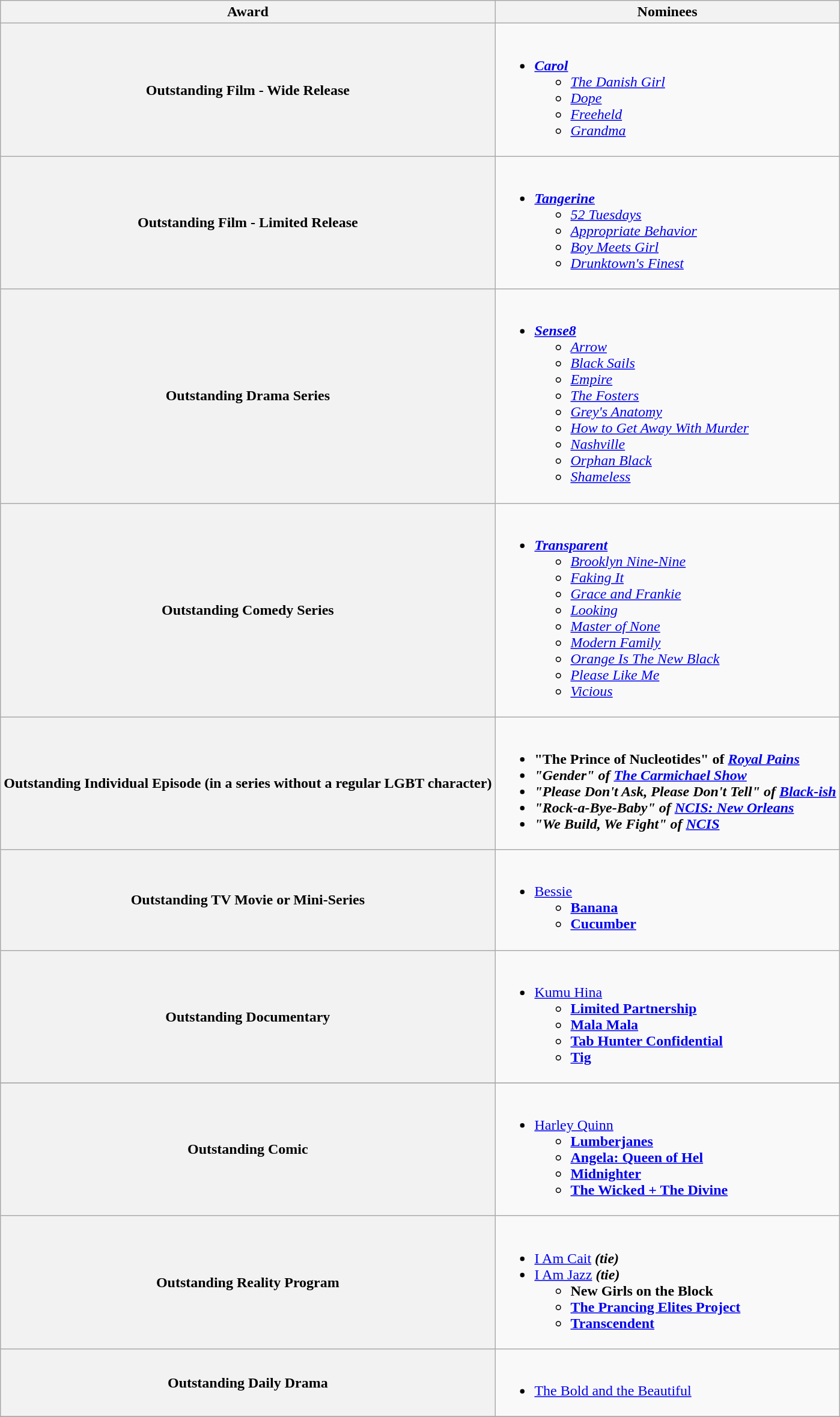<table class="wikitable sortable">
<tr>
<th>Award</th>
<th>Nominees</th>
</tr>
<tr>
<th scope="row">Outstanding Film - Wide Release</th>
<td><br><ul><li><strong><em><a href='#'>Carol</a></em></strong><ul><li><em><a href='#'>The Danish Girl</a></em></li><li><em><a href='#'>Dope</a></em></li><li><em><a href='#'>Freeheld</a></em></li><li><em><a href='#'>Grandma</a></em></li></ul></li></ul></td>
</tr>
<tr>
<th scope="row">Outstanding Film - Limited Release</th>
<td><br><ul><li><strong><em><a href='#'>Tangerine</a></em></strong><ul><li><em><a href='#'>52 Tuesdays</a></em></li><li><em><a href='#'>Appropriate Behavior</a></em></li><li><em><a href='#'>Boy Meets Girl</a></em></li><li><em><a href='#'>Drunktown's Finest</a></em></li></ul></li></ul></td>
</tr>
<tr>
<th scope="row">Outstanding Drama Series</th>
<td><br><ul><li><strong><em><a href='#'>Sense8</a></em></strong><ul><li><em><a href='#'>Arrow</a></em></li><li><em><a href='#'>Black Sails</a></em></li><li><em><a href='#'>Empire</a></em></li><li><em><a href='#'>The Fosters</a></em></li><li><em><a href='#'>Grey's Anatomy</a></em></li><li><em><a href='#'>How to Get Away With Murder</a></em></li><li><em><a href='#'>Nashville</a></em></li><li><em><a href='#'>Orphan Black</a></em></li><li><em><a href='#'>Shameless</a></em></li></ul></li></ul></td>
</tr>
<tr>
<th scope="row">Outstanding Comedy Series</th>
<td><br><ul><li><strong><em><a href='#'>Transparent</a></em></strong><ul><li><em><a href='#'>Brooklyn Nine-Nine</a></em></li><li><em><a href='#'>Faking It</a></em></li><li><em><a href='#'>Grace and Frankie</a></em></li><li><em><a href='#'>Looking</a></em></li><li><em><a href='#'>Master of None</a></em></li><li><em><a href='#'>Modern Family</a></em></li><li><em><a href='#'>Orange Is The New Black</a></em></li><li><em><a href='#'>Please Like Me</a></em></li><li><em><a href='#'>Vicious</a></em></li></ul></li></ul></td>
</tr>
<tr>
<th scope="row">Outstanding Individual Episode (in a series without a regular LGBT character)</th>
<td><br><ul><li><strong>"The Prince of Nucleotides" of <em><a href='#'>Royal Pains</a><strong><em></li><li>"Gender" of </em><a href='#'>The Carmichael Show</a><em></li><li>"Please Don't Ask, Please Don't Tell" of </em><a href='#'>Black-ish</a><em></li><li>"Rock-a-Bye-Baby" of </em><a href='#'>NCIS: New Orleans</a><em></li><li>"We Build, We Fight" of </em><a href='#'>NCIS</a><em></li></ul></td>
</tr>
<tr>
<th scope="row">Outstanding TV Movie or Mini-Series</th>
<td><br><ul><li></em></strong><a href='#'>Bessie</a><strong><em><ul><li></em><a href='#'>Banana</a><em></li><li></em><a href='#'>Cucumber</a><em></li></ul></li></ul></td>
</tr>
<tr>
<th scope="row">Outstanding Documentary</th>
<td><br><ul><li></em></strong><a href='#'>Kumu Hina</a><strong><em><ul><li></em><a href='#'>Limited Partnership</a><em></li><li></em><a href='#'>Mala Mala</a><em></li><li></em><a href='#'>Tab Hunter Confidential</a><em></li><li></em><a href='#'>Tig</a><em></li></ul></li></ul></td>
</tr>
<tr>
</tr>
<tr>
<th scope="row">Outstanding Comic</th>
<td><br><ul><li></em></strong><a href='#'>Harley Quinn</a><strong><em><ul><li></em><a href='#'>Lumberjanes</a><em></li><li></em><a href='#'>Angela: Queen of Hel</a><em></li><li></em><a href='#'>Midnighter</a><em></li><li></em><a href='#'>The Wicked + The Divine</a><em></li></ul></li></ul></td>
</tr>
<tr>
<th scope="row">Outstanding Reality Program</th>
<td><br><ul><li></em></strong><a href='#'>I Am Cait</a><strong><em> (tie)</li><li></em></strong><a href='#'>I Am Jazz</a><strong><em> (tie)<ul><li></em>New Girls on the Block<em></li><li></em><a href='#'>The Prancing Elites Project</a><em></li><li></em><a href='#'>Transcendent</a><em></li></ul></li></ul></td>
</tr>
<tr>
<th scope="row">Outstanding Daily Drama</th>
<td><br><ul><li></em></strong><a href='#'>The Bold and the Beautiful</a><strong><em></li></ul></td>
</tr>
<tr>
</tr>
</table>
